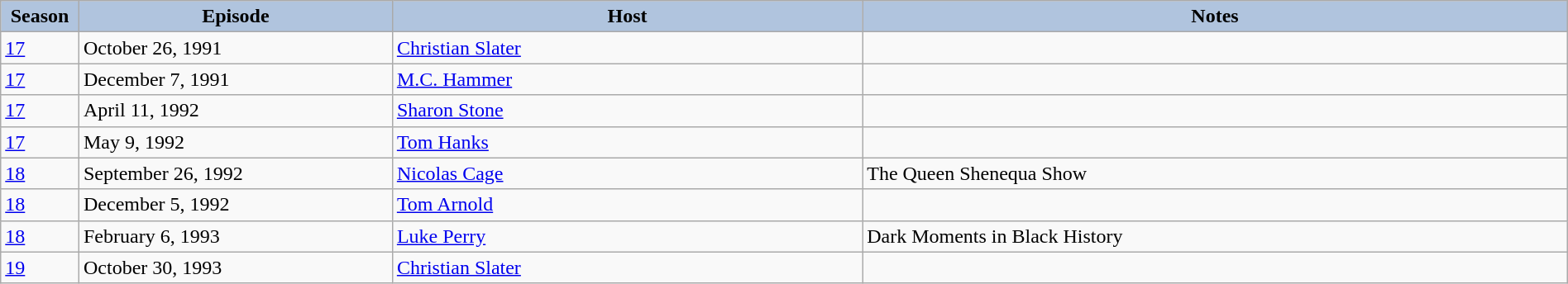<table class="wikitable" style="width:100%;">
<tr>
<th style="background:#B0C4DE;" width="5%">Season</th>
<th style="background:#B0C4DE;" width="20%">Episode</th>
<th style="background:#B0C4DE;" width="30%">Host</th>
<th style="background:#B0C4DE;" width="45%">Notes</th>
</tr>
<tr>
<td><a href='#'>17</a></td>
<td>October 26, 1991</td>
<td><a href='#'>Christian Slater</a></td>
<td></td>
</tr>
<tr>
<td><a href='#'>17</a></td>
<td>December 7, 1991</td>
<td><a href='#'>M.C. Hammer</a></td>
<td></td>
</tr>
<tr>
<td><a href='#'>17</a></td>
<td>April 11, 1992</td>
<td><a href='#'>Sharon Stone</a></td>
<td></td>
</tr>
<tr>
<td><a href='#'>17</a></td>
<td>May 9, 1992</td>
<td><a href='#'>Tom Hanks</a></td>
<td></td>
</tr>
<tr>
<td><a href='#'>18</a></td>
<td>September 26, 1992</td>
<td><a href='#'>Nicolas Cage</a></td>
<td>The Queen Shenequa Show</td>
</tr>
<tr>
<td><a href='#'>18</a></td>
<td>December 5, 1992</td>
<td><a href='#'>Tom Arnold</a></td>
<td></td>
</tr>
<tr>
<td><a href='#'>18</a></td>
<td>February 6, 1993</td>
<td><a href='#'>Luke Perry</a></td>
<td>Dark Moments in Black History</td>
</tr>
<tr>
<td><a href='#'>19</a></td>
<td>October 30, 1993</td>
<td><a href='#'>Christian Slater</a></td>
<td></td>
</tr>
</table>
